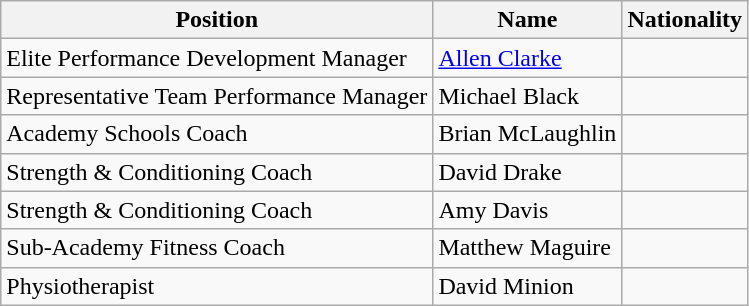<table class="wikitable">
<tr>
<th>Position</th>
<th>Name</th>
<th>Nationality</th>
</tr>
<tr>
<td>Elite Performance Development Manager</td>
<td><a href='#'>Allen Clarke</a></td>
<td></td>
</tr>
<tr>
<td>Representative Team Performance Manager</td>
<td>Michael Black</td>
<td></td>
</tr>
<tr>
<td>Academy Schools Coach</td>
<td>Brian McLaughlin</td>
<td></td>
</tr>
<tr>
<td>Strength & Conditioning Coach</td>
<td>David Drake</td>
<td></td>
</tr>
<tr>
<td>Strength & Conditioning Coach</td>
<td>Amy Davis</td>
<td></td>
</tr>
<tr>
<td>Sub-Academy Fitness Coach</td>
<td>Matthew Maguire</td>
<td></td>
</tr>
<tr>
<td>Physiotherapist</td>
<td>David Minion</td>
<td></td>
</tr>
</table>
